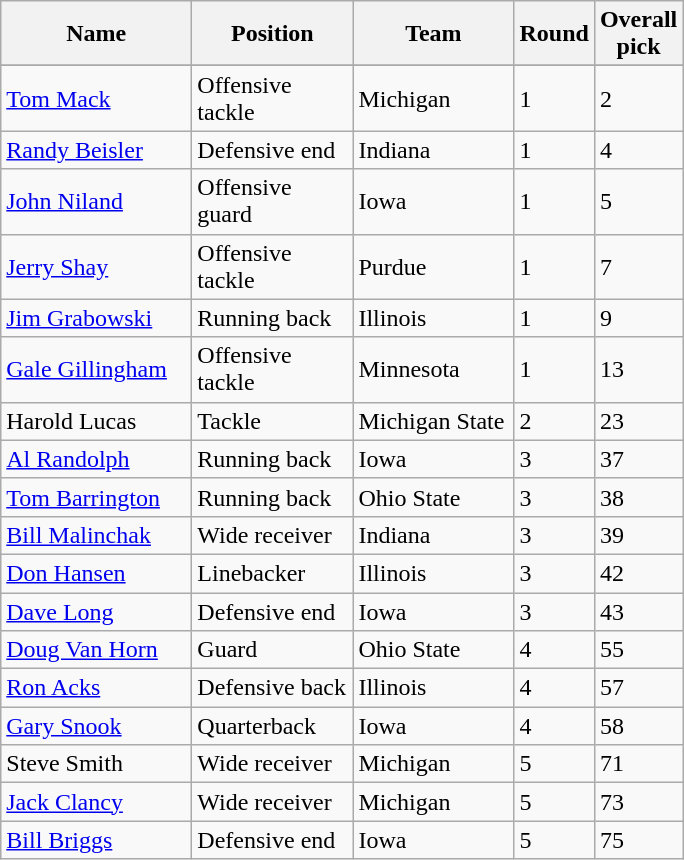<table class="sortable wikitable">
<tr>
<th width="120">Name</th>
<th width="100">Position</th>
<th width="100">Team</th>
<th width="25">Round</th>
<th width="25">Overall pick</th>
</tr>
<tr align="left" bgcolor="">
</tr>
<tr>
<td><a href='#'>Tom Mack</a></td>
<td>Offensive tackle</td>
<td>Michigan</td>
<td>1</td>
<td>2</td>
</tr>
<tr>
<td><a href='#'>Randy Beisler</a></td>
<td>Defensive end</td>
<td>Indiana</td>
<td>1</td>
<td>4</td>
</tr>
<tr>
<td><a href='#'>John Niland</a></td>
<td>Offensive guard</td>
<td>Iowa</td>
<td>1</td>
<td>5</td>
</tr>
<tr>
<td><a href='#'>Jerry Shay</a></td>
<td>Offensive tackle</td>
<td>Purdue</td>
<td>1</td>
<td>7</td>
</tr>
<tr>
<td><a href='#'>Jim Grabowski</a></td>
<td>Running back</td>
<td>Illinois</td>
<td>1</td>
<td>9</td>
</tr>
<tr>
<td><a href='#'>Gale Gillingham</a></td>
<td>Offensive tackle</td>
<td>Minnesota</td>
<td>1</td>
<td>13</td>
</tr>
<tr>
<td>Harold Lucas</td>
<td>Tackle</td>
<td>Michigan State</td>
<td>2</td>
<td>23</td>
</tr>
<tr>
<td><a href='#'>Al Randolph</a></td>
<td>Running back</td>
<td>Iowa</td>
<td>3</td>
<td>37</td>
</tr>
<tr>
<td><a href='#'>Tom Barrington</a></td>
<td>Running back</td>
<td>Ohio State</td>
<td>3</td>
<td>38</td>
</tr>
<tr>
<td><a href='#'>Bill Malinchak</a></td>
<td>Wide receiver</td>
<td>Indiana</td>
<td>3</td>
<td>39</td>
</tr>
<tr>
<td><a href='#'>Don Hansen</a></td>
<td>Linebacker</td>
<td>Illinois</td>
<td>3</td>
<td>42</td>
</tr>
<tr>
<td><a href='#'>Dave Long</a></td>
<td>Defensive end</td>
<td>Iowa</td>
<td>3</td>
<td>43</td>
</tr>
<tr>
<td><a href='#'>Doug Van Horn</a></td>
<td>Guard</td>
<td>Ohio State</td>
<td>4</td>
<td>55</td>
</tr>
<tr>
<td><a href='#'>Ron Acks</a></td>
<td>Defensive back</td>
<td>Illinois</td>
<td>4</td>
<td>57</td>
</tr>
<tr>
<td><a href='#'>Gary Snook</a></td>
<td>Quarterback</td>
<td>Iowa</td>
<td>4</td>
<td>58</td>
</tr>
<tr>
<td>Steve Smith</td>
<td>Wide receiver</td>
<td>Michigan</td>
<td>5</td>
<td>71</td>
</tr>
<tr>
<td><a href='#'>Jack Clancy</a></td>
<td>Wide receiver</td>
<td>Michigan</td>
<td>5</td>
<td>73</td>
</tr>
<tr>
<td><a href='#'>Bill Briggs</a></td>
<td>Defensive end</td>
<td>Iowa</td>
<td>5</td>
<td>75</td>
</tr>
</table>
